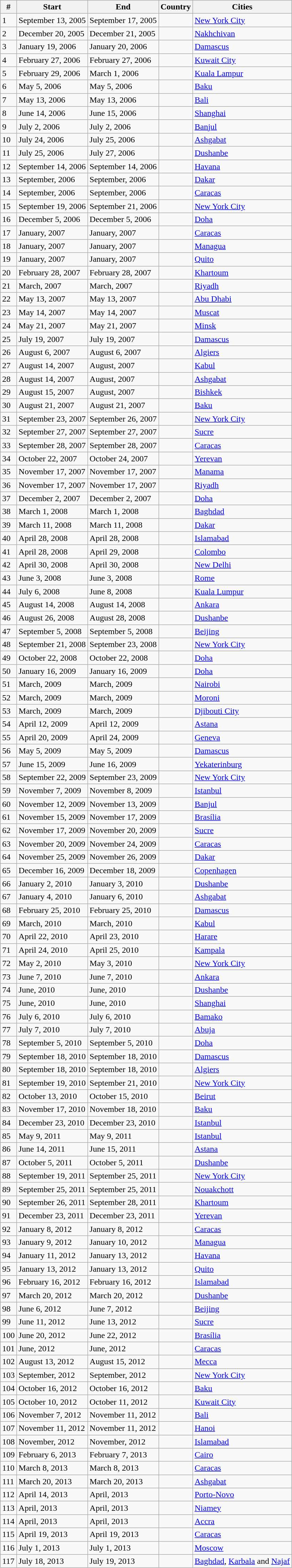<table class="wikitable sortable collapsible collapsed" style="margin:1em auto 1em auto;">
<tr>
<th>#</th>
<th class="unsortable">Start</th>
<th class="unsortable">End</th>
<th>Country</th>
<th class="unsortable">Cities</th>
</tr>
<tr>
<td>1</td>
<td>September 13, 2005</td>
<td>September 17, 2005</td>
<td></td>
<td><a href='#'>New York City</a></td>
</tr>
<tr>
<td>2</td>
<td>December 20, 2005</td>
<td>December 21, 2005</td>
<td></td>
<td><a href='#'>Nakhchivan</a></td>
</tr>
<tr>
<td>3</td>
<td>January 19, 2006</td>
<td>January 20, 2006</td>
<td></td>
<td><a href='#'>Damascus</a></td>
</tr>
<tr>
<td>4</td>
<td>February 27, 2006</td>
<td>February 27, 2006</td>
<td></td>
<td><a href='#'>Kuwait City</a></td>
</tr>
<tr>
<td>5</td>
<td>February 29, 2006</td>
<td>March 1, 2006</td>
<td></td>
<td><a href='#'>Kuala Lampur</a></td>
</tr>
<tr>
<td>6</td>
<td>May 5, 2006</td>
<td>May 5, 2006</td>
<td></td>
<td><a href='#'>Baku</a></td>
</tr>
<tr>
<td>7</td>
<td>May 13, 2006</td>
<td>May 13, 2006</td>
<td></td>
<td><a href='#'>Bali</a></td>
</tr>
<tr>
<td>8</td>
<td>June 14, 2006</td>
<td>June 15, 2006</td>
<td></td>
<td><a href='#'>Shanghai</a></td>
</tr>
<tr>
<td>9</td>
<td>July 2, 2006</td>
<td>July 2, 2006</td>
<td></td>
<td><a href='#'>Banjul</a></td>
</tr>
<tr>
<td>10</td>
<td>July 24, 2006</td>
<td>July 25, 2006</td>
<td></td>
<td><a href='#'>Ashgabat</a></td>
</tr>
<tr>
<td>11</td>
<td>July 25, 2006</td>
<td>July 27, 2006</td>
<td></td>
<td><a href='#'>Dushanbe</a></td>
</tr>
<tr>
<td>12</td>
<td>September 14, 2006</td>
<td>September 14, 2006</td>
<td></td>
<td><a href='#'>Havana</a></td>
</tr>
<tr>
<td>13</td>
<td>September, 2006</td>
<td>September, 2006</td>
<td></td>
<td><a href='#'>Dakar</a></td>
</tr>
<tr>
<td>14</td>
<td>September, 2006</td>
<td>September, 2006</td>
<td></td>
<td><a href='#'>Caracas</a></td>
</tr>
<tr>
<td>15</td>
<td>September 19, 2006</td>
<td>September 21, 2006</td>
<td></td>
<td><a href='#'>New York City</a></td>
</tr>
<tr>
<td>16</td>
<td>December 5, 2006</td>
<td>December 5, 2006</td>
<td></td>
<td><a href='#'>Doha</a></td>
</tr>
<tr>
<td>17</td>
<td>January, 2007</td>
<td>January, 2007</td>
<td></td>
<td><a href='#'>Caracas</a></td>
</tr>
<tr>
<td>18</td>
<td>January, 2007</td>
<td>January, 2007</td>
<td></td>
<td><a href='#'>Managua</a></td>
</tr>
<tr>
<td>19</td>
<td>January, 2007</td>
<td>January, 2007</td>
<td></td>
<td><a href='#'>Quito</a></td>
</tr>
<tr>
<td>20</td>
<td>February 28, 2007</td>
<td>February 28, 2007</td>
<td></td>
<td><a href='#'>Khartoum</a></td>
</tr>
<tr>
<td>21</td>
<td>March, 2007</td>
<td>March, 2007</td>
<td></td>
<td><a href='#'>Riyadh</a></td>
</tr>
<tr>
<td>22</td>
<td>May 13, 2007</td>
<td>May 13, 2007</td>
<td></td>
<td><a href='#'>Abu Dhabi</a></td>
</tr>
<tr>
<td>23</td>
<td>May 14, 2007</td>
<td>May 14, 2007</td>
<td></td>
<td><a href='#'>Muscat</a></td>
</tr>
<tr>
<td>24</td>
<td>May 21, 2007</td>
<td>May 21, 2007</td>
<td></td>
<td><a href='#'>Minsk</a></td>
</tr>
<tr>
<td>25</td>
<td>July 19, 2007</td>
<td>July 19, 2007</td>
<td></td>
<td><a href='#'>Damascus</a></td>
</tr>
<tr>
<td>26</td>
<td>August 6, 2007</td>
<td>August 6, 2007</td>
<td></td>
<td><a href='#'>Algiers</a></td>
</tr>
<tr>
<td>27</td>
<td>August 14, 2007</td>
<td>August, 2007</td>
<td></td>
<td><a href='#'>Kabul</a></td>
</tr>
<tr>
<td>28</td>
<td>August 14, 2007</td>
<td>August, 2007</td>
<td></td>
<td><a href='#'>Ashgabat</a></td>
</tr>
<tr>
<td>29</td>
<td>August 15, 2007</td>
<td>August, 2007</td>
<td></td>
<td><a href='#'>Bishkek</a></td>
</tr>
<tr>
<td>30</td>
<td>August 21, 2007</td>
<td>August 21, 2007</td>
<td></td>
<td><a href='#'>Baku</a></td>
</tr>
<tr>
<td>31</td>
<td>September 23, 2007</td>
<td>September 26, 2007</td>
<td></td>
<td><a href='#'>New York City</a></td>
</tr>
<tr>
<td>32</td>
<td>September 27, 2007</td>
<td>September 27, 2007</td>
<td></td>
<td><a href='#'>Sucre</a></td>
</tr>
<tr>
<td>33</td>
<td>September 28, 2007</td>
<td>September 28, 2007</td>
<td></td>
<td><a href='#'>Caracas</a></td>
</tr>
<tr>
<td>34</td>
<td>October 22, 2007</td>
<td>October 24, 2007</td>
<td></td>
<td><a href='#'>Yerevan</a></td>
</tr>
<tr>
<td>35</td>
<td>November 17, 2007</td>
<td>November 17, 2007</td>
<td></td>
<td><a href='#'>Manama</a></td>
</tr>
<tr>
<td>36</td>
<td>November 17, 2007</td>
<td>November 17, 2007</td>
<td></td>
<td><a href='#'>Riyadh</a></td>
</tr>
<tr>
<td>37</td>
<td>December 2, 2007</td>
<td>December 2, 2007</td>
<td></td>
<td><a href='#'>Doha</a></td>
</tr>
<tr>
<td>38</td>
<td>March 1, 2008</td>
<td>March 1, 2008</td>
<td></td>
<td><a href='#'>Baghdad</a></td>
</tr>
<tr>
<td>39</td>
<td>March 11, 2008</td>
<td>March 11, 2008</td>
<td></td>
<td><a href='#'>Dakar</a></td>
</tr>
<tr>
<td>40</td>
<td>April 28, 2008</td>
<td>April 28, 2008</td>
<td></td>
<td><a href='#'>Islamabad</a></td>
</tr>
<tr>
<td>41</td>
<td>April 28, 2008</td>
<td>April 29, 2008</td>
<td></td>
<td><a href='#'>Colombo</a></td>
</tr>
<tr>
<td>42</td>
<td>April 30, 2008</td>
<td>April 30, 2008</td>
<td></td>
<td><a href='#'>New Delhi</a></td>
</tr>
<tr>
<td>43</td>
<td>June 3, 2008</td>
<td>June 3, 2008</td>
<td></td>
<td><a href='#'>Rome</a></td>
</tr>
<tr>
<td>44</td>
<td>July 6, 2008</td>
<td>June 8, 2008</td>
<td></td>
<td><a href='#'>Kuala Lumpur</a></td>
</tr>
<tr>
<td>45</td>
<td>August 14, 2008</td>
<td>August 14, 2008</td>
<td></td>
<td><a href='#'>Ankara</a></td>
</tr>
<tr>
<td>46</td>
<td>August 26, 2008</td>
<td>August 28, 2008</td>
<td></td>
<td><a href='#'>Dushanbe</a></td>
</tr>
<tr>
<td>47</td>
<td>September 5, 2008</td>
<td>September 5, 2008</td>
<td></td>
<td><a href='#'>Beijing</a></td>
</tr>
<tr>
<td>48</td>
<td>September 21, 2008</td>
<td>September 23, 2008</td>
<td></td>
<td><a href='#'>New York City</a></td>
</tr>
<tr>
<td>49</td>
<td>October 22, 2008</td>
<td>October 22, 2008</td>
<td></td>
<td><a href='#'>Doha</a></td>
</tr>
<tr>
<td>50</td>
<td>January 16, 2009</td>
<td>January 16, 2009</td>
<td></td>
<td><a href='#'>Doha</a></td>
</tr>
<tr>
<td>51</td>
<td>March, 2009</td>
<td>March, 2009</td>
<td></td>
<td><a href='#'>Nairobi</a></td>
</tr>
<tr>
<td>52</td>
<td>March, 2009</td>
<td>March, 2009</td>
<td></td>
<td><a href='#'>Moroni</a></td>
</tr>
<tr>
<td>53</td>
<td>March, 2009</td>
<td>March, 2009</td>
<td></td>
<td><a href='#'>Djibouti City</a></td>
</tr>
<tr>
<td>54</td>
<td>April 12, 2009</td>
<td>April 12, 2009</td>
<td></td>
<td><a href='#'>Astana</a></td>
</tr>
<tr>
<td>55</td>
<td>April 20, 2009</td>
<td>April 24, 2009</td>
<td></td>
<td><a href='#'>Geneva</a></td>
</tr>
<tr>
<td>56</td>
<td>May 5, 2009</td>
<td>May 5, 2009</td>
<td></td>
<td><a href='#'>Damascus</a></td>
</tr>
<tr>
<td>57</td>
<td>June 15, 2009</td>
<td>June 16, 2009</td>
<td></td>
<td><a href='#'>Yekaterinburg</a></td>
</tr>
<tr>
<td>58</td>
<td>September 22, 2009</td>
<td>September 23, 2009</td>
<td></td>
<td><a href='#'>New York City</a></td>
</tr>
<tr>
<td>59</td>
<td>November 7, 2009</td>
<td>November 8, 2009</td>
<td></td>
<td><a href='#'>Istanbul</a></td>
</tr>
<tr>
<td>60</td>
<td>November 12, 2009</td>
<td>November 13, 2009</td>
<td></td>
<td><a href='#'>Banjul</a></td>
</tr>
<tr>
<td>61</td>
<td>November 15, 2009</td>
<td>November 17, 2009</td>
<td></td>
<td><a href='#'>Brasília</a></td>
</tr>
<tr>
<td>62</td>
<td>November 17, 2009</td>
<td>November 20, 2009</td>
<td></td>
<td><a href='#'>Sucre</a></td>
</tr>
<tr>
<td>63</td>
<td>November 20, 2009</td>
<td>November 24, 2009</td>
<td></td>
<td><a href='#'>Caracas</a></td>
</tr>
<tr>
<td>64</td>
<td>November 25, 2009</td>
<td>November 26, 2009</td>
<td></td>
<td><a href='#'>Dakar</a></td>
</tr>
<tr>
<td>65</td>
<td>December 16, 2009</td>
<td>December 18, 2009</td>
<td></td>
<td><a href='#'>Copenhagen</a></td>
</tr>
<tr>
<td>66</td>
<td>January 2, 2010</td>
<td>January 3, 2010</td>
<td></td>
<td><a href='#'>Dushanbe</a></td>
</tr>
<tr>
<td>67</td>
<td>January 4, 2010</td>
<td>January 6, 2010</td>
<td></td>
<td><a href='#'>Ashgabat</a></td>
</tr>
<tr>
<td>68</td>
<td>February 25, 2010</td>
<td>February 25, 2010</td>
<td></td>
<td><a href='#'>Damascus</a></td>
</tr>
<tr>
<td>69</td>
<td>March, 2010</td>
<td>March, 2010</td>
<td></td>
<td><a href='#'>Kabul</a></td>
</tr>
<tr>
<td>70</td>
<td>April 22, 2010</td>
<td>April 23, 2010</td>
<td></td>
<td><a href='#'>Harare</a></td>
</tr>
<tr>
<td>71</td>
<td>April 24, 2010</td>
<td>April 25, 2010</td>
<td></td>
<td><a href='#'>Kampala</a></td>
</tr>
<tr>
<td>72</td>
<td>May 2, 2010</td>
<td>May 3, 2010</td>
<td></td>
<td><a href='#'>New York City</a></td>
</tr>
<tr>
<td>73</td>
<td>June 7, 2010</td>
<td>June 7, 2010</td>
<td></td>
<td><a href='#'>Ankara</a></td>
</tr>
<tr>
<td>74</td>
<td>June, 2010</td>
<td>June, 2010</td>
<td></td>
<td><a href='#'>Dushanbe</a></td>
</tr>
<tr>
<td>75</td>
<td>June, 2010</td>
<td>June, 2010</td>
<td></td>
<td><a href='#'>Shanghai</a></td>
</tr>
<tr>
<td>76</td>
<td>July 6, 2010</td>
<td>July 6, 2010</td>
<td></td>
<td><a href='#'>Bamako</a></td>
</tr>
<tr>
<td>77</td>
<td>July 7, 2010</td>
<td>July 7, 2010</td>
<td></td>
<td><a href='#'>Abuja</a></td>
</tr>
<tr>
<td>78</td>
<td>September 5, 2010</td>
<td>September 5, 2010</td>
<td></td>
<td><a href='#'>Doha</a></td>
</tr>
<tr>
<td>79</td>
<td>September 18, 2010</td>
<td>September 18, 2010</td>
<td></td>
<td><a href='#'>Damascus</a></td>
</tr>
<tr>
<td>80</td>
<td>September 18, 2010</td>
<td>September 18, 2010</td>
<td></td>
<td><a href='#'>Algiers</a></td>
</tr>
<tr>
<td>81</td>
<td>September 19, 2010</td>
<td>September 21, 2010</td>
<td></td>
<td><a href='#'>New York City</a></td>
</tr>
<tr>
<td>82</td>
<td>October 13, 2010</td>
<td>October 15, 2010</td>
<td></td>
<td><a href='#'>Beirut</a></td>
</tr>
<tr>
<td>83</td>
<td>November 17, 2010</td>
<td>November 18, 2010</td>
<td></td>
<td><a href='#'>Baku</a></td>
</tr>
<tr>
<td>84</td>
<td>December 23, 2010</td>
<td>December 23, 2010</td>
<td></td>
<td><a href='#'>Istanbul</a></td>
</tr>
<tr>
<td>85</td>
<td>May 9, 2011</td>
<td>May 9, 2011</td>
<td></td>
<td><a href='#'>Istanbul</a></td>
</tr>
<tr>
<td>86</td>
<td>June 14, 2011</td>
<td>June 15, 2011</td>
<td></td>
<td><a href='#'>Astana</a></td>
</tr>
<tr>
<td>87</td>
<td>October 5, 2011</td>
<td>October 5, 2011</td>
<td></td>
<td><a href='#'>Dushanbe</a></td>
</tr>
<tr>
<td>88</td>
<td>September 19, 2011</td>
<td>September 25, 2011</td>
<td></td>
<td><a href='#'>New York City</a></td>
</tr>
<tr>
<td>89</td>
<td>September 25, 2011</td>
<td>September 25, 2011</td>
<td></td>
<td><a href='#'>Nouakchott</a></td>
</tr>
<tr>
<td>90</td>
<td>September 26, 2011</td>
<td>September 28, 2011</td>
<td></td>
<td><a href='#'>Khartoum</a></td>
</tr>
<tr>
<td>91</td>
<td>December 23, 2011</td>
<td>December 23, 2011</td>
<td></td>
<td><a href='#'>Yerevan</a></td>
</tr>
<tr>
<td>92</td>
<td>January 8, 2012</td>
<td>January 8, 2012</td>
<td></td>
<td><a href='#'>Caracas</a></td>
</tr>
<tr>
<td>93</td>
<td>January 9, 2012</td>
<td>January 10, 2012</td>
<td></td>
<td><a href='#'>Managua</a></td>
</tr>
<tr>
<td>94</td>
<td>January 11, 2012</td>
<td>January 13, 2012</td>
<td></td>
<td><a href='#'>Havana</a></td>
</tr>
<tr>
<td>95</td>
<td>January 13, 2012</td>
<td>January 13, 2012</td>
<td></td>
<td><a href='#'>Quito</a></td>
</tr>
<tr>
<td>96</td>
<td>February 16, 2012</td>
<td>February 16, 2012</td>
<td></td>
<td><a href='#'>Islamabad</a></td>
</tr>
<tr>
<td>97</td>
<td>March 20, 2012</td>
<td>March 20, 2012</td>
<td></td>
<td><a href='#'>Dushanbe</a></td>
</tr>
<tr>
<td>98</td>
<td>June 6, 2012</td>
<td>June 7, 2012</td>
<td></td>
<td><a href='#'>Beijing</a></td>
</tr>
<tr>
<td>99</td>
<td>June 11, 2012</td>
<td>June 13, 2012</td>
<td></td>
<td><a href='#'>Sucre</a></td>
</tr>
<tr>
<td>100</td>
<td>June 20, 2012</td>
<td>June 22, 2012</td>
<td></td>
<td><a href='#'>Brasília</a></td>
</tr>
<tr>
<td>101</td>
<td>June, 2012</td>
<td>June, 2012</td>
<td></td>
<td><a href='#'>Caracas</a></td>
</tr>
<tr>
<td>102</td>
<td>August 13, 2012</td>
<td>August 15, 2012</td>
<td></td>
<td><a href='#'>Mecca</a></td>
</tr>
<tr>
<td>103</td>
<td>September, 2012</td>
<td>September, 2012</td>
<td></td>
<td><a href='#'>New York City</a></td>
</tr>
<tr>
<td>104</td>
<td>October 16, 2012</td>
<td>October 16, 2012</td>
<td></td>
<td><a href='#'>Baku</a></td>
</tr>
<tr>
<td>105</td>
<td>October 10, 2012</td>
<td>October 11, 2012</td>
<td></td>
<td><a href='#'>Kuwait City</a></td>
</tr>
<tr>
<td>106</td>
<td>November 7, 2012</td>
<td>November 11, 2012</td>
<td></td>
<td><a href='#'>Bali</a></td>
</tr>
<tr>
<td>107</td>
<td>November 11, 2012</td>
<td>November 11, 2012</td>
<td></td>
<td><a href='#'>Hanoi</a></td>
</tr>
<tr>
<td>108</td>
<td>November, 2012</td>
<td>November, 2012</td>
<td></td>
<td><a href='#'>Islamabad</a></td>
</tr>
<tr>
<td>109</td>
<td>February 6, 2013</td>
<td>February 7, 2013</td>
<td></td>
<td><a href='#'>Cairo</a></td>
</tr>
<tr>
<td>110</td>
<td>March 8, 2013</td>
<td>March 8, 2013</td>
<td></td>
<td><a href='#'>Caracas</a></td>
</tr>
<tr>
<td>111</td>
<td>March 20, 2013</td>
<td>March 20, 2013</td>
<td></td>
<td><a href='#'>Ashgabat</a></td>
</tr>
<tr>
<td>112</td>
<td>April 14, 2013</td>
<td>April, 2013</td>
<td></td>
<td><a href='#'>Porto-Novo</a></td>
</tr>
<tr>
<td>113</td>
<td>April, 2013</td>
<td>April, 2013</td>
<td></td>
<td><a href='#'>Niamey</a></td>
</tr>
<tr>
<td>114</td>
<td>April, 2013</td>
<td>April, 2013</td>
<td></td>
<td><a href='#'>Accra</a></td>
</tr>
<tr>
<td>115</td>
<td>April 19, 2013</td>
<td>April 19, 2013</td>
<td></td>
<td><a href='#'>Caracas</a></td>
</tr>
<tr>
<td>116</td>
<td>July 1, 2013</td>
<td>July 1, 2013</td>
<td></td>
<td><a href='#'>Moscow</a></td>
</tr>
<tr>
<td>117</td>
<td>July 18, 2013</td>
<td>July 19, 2013</td>
<td></td>
<td><a href='#'>Baghdad</a>, <a href='#'>Karbala</a> and <a href='#'>Najaf</a></td>
</tr>
</table>
